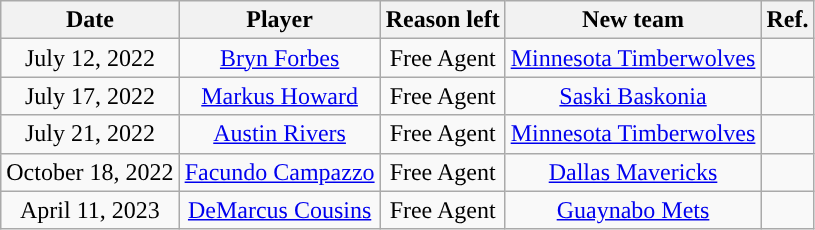<table class="wikitable sortable sortable" style="text-align: center">
<tr>
<th>Date</th>
<th>Player</th>
<th>Reason left</th>
<th>New team</th>
<th>Ref.</th>
</tr>
<tr>
<td>July 12, 2022</td>
<td><a href='#'>Bryn Forbes</a></td>
<td>Free Agent</td>
<td><a href='#'>Minnesota Timberwolves</a></td>
<td></td>
</tr>
<tr>
<td>July 17, 2022</td>
<td><a href='#'>Markus Howard</a></td>
<td>Free Agent</td>
<td><a href='#'>Saski Baskonia</a> </td>
<td></td>
</tr>
<tr>
<td>July 21, 2022</td>
<td><a href='#'>Austin Rivers</a></td>
<td>Free Agent</td>
<td><a href='#'>Minnesota Timberwolves</a></td>
<td></td>
</tr>
<tr>
<td>October 18, 2022</td>
<td><a href='#'>Facundo Campazzo</a></td>
<td>Free Agent</td>
<td><a href='#'>Dallas Mavericks</a></td>
<td></td>
</tr>
<tr>
<td>April 11, 2023</td>
<td><a href='#'>DeMarcus Cousins</a></td>
<td>Free Agent</td>
<td><a href='#'>Guaynabo Mets</a> </td>
<td></td>
</tr>
</table>
